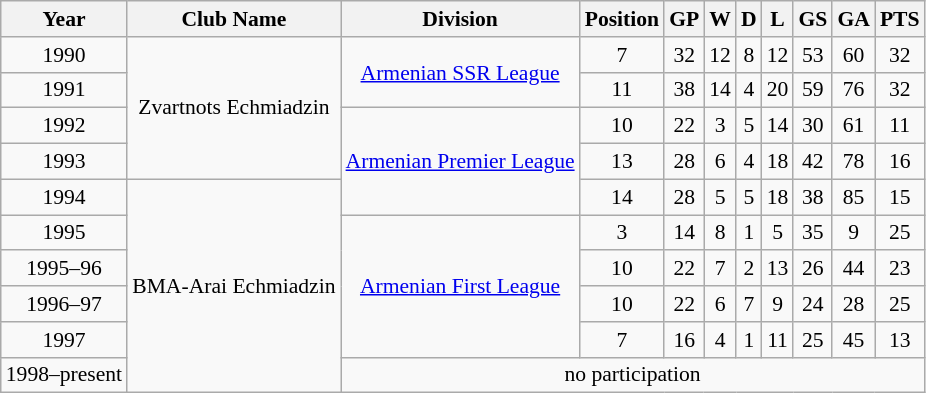<table class="wikitable"  style="font-size:90%; text-align:center;">
<tr>
<th>Year</th>
<th>Club Name</th>
<th>Division</th>
<th>Position</th>
<th>GP</th>
<th>W</th>
<th>D</th>
<th>L</th>
<th>GS</th>
<th>GA</th>
<th>PTS</th>
</tr>
<tr>
<td>1990</td>
<td rowspan="4">Zvartnots Echmiadzin</td>
<td rowspan="2"><a href='#'>Armenian SSR League</a></td>
<td>7</td>
<td>32</td>
<td>12</td>
<td>8</td>
<td>12</td>
<td>53</td>
<td>60</td>
<td>32</td>
</tr>
<tr>
<td>1991</td>
<td>11</td>
<td>38</td>
<td>14</td>
<td>4</td>
<td>20</td>
<td>59</td>
<td>76</td>
<td>32</td>
</tr>
<tr>
<td>1992</td>
<td rowspan="3"><a href='#'>Armenian Premier League</a></td>
<td>10</td>
<td>22</td>
<td>3</td>
<td>5</td>
<td>14</td>
<td>30</td>
<td>61</td>
<td>11</td>
</tr>
<tr>
<td>1993</td>
<td>13</td>
<td>28</td>
<td>6</td>
<td>4</td>
<td>18</td>
<td>42</td>
<td>78</td>
<td>16</td>
</tr>
<tr>
<td>1994</td>
<td rowspan="6">BMA-Arai Echmiadzin</td>
<td>14</td>
<td>28</td>
<td>5</td>
<td>5</td>
<td>18</td>
<td>38</td>
<td>85</td>
<td>15</td>
</tr>
<tr>
<td>1995</td>
<td rowspan="4"><a href='#'>Armenian First League</a></td>
<td>3</td>
<td>14</td>
<td>8</td>
<td>1</td>
<td>5</td>
<td>35</td>
<td>9</td>
<td>25</td>
</tr>
<tr>
<td>1995–96</td>
<td>10</td>
<td>22</td>
<td>7</td>
<td>2</td>
<td>13</td>
<td>26</td>
<td>44</td>
<td>23</td>
</tr>
<tr>
<td>1996–97</td>
<td>10</td>
<td>22</td>
<td>6</td>
<td>7</td>
<td>9</td>
<td>24</td>
<td>28</td>
<td>25</td>
</tr>
<tr>
<td>1997</td>
<td>7</td>
<td>16</td>
<td>4</td>
<td>1</td>
<td>11</td>
<td>25</td>
<td>45</td>
<td>13</td>
</tr>
<tr>
<td>1998–present</td>
<td colspan="9">no participation</td>
</tr>
</table>
